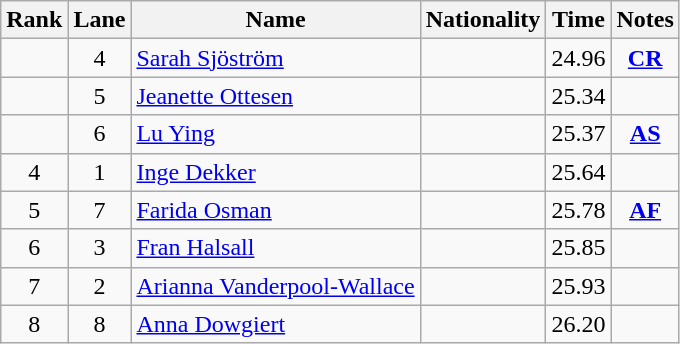<table class="wikitable sortable" style="text-align:center">
<tr>
<th>Rank</th>
<th>Lane</th>
<th>Name</th>
<th>Nationality</th>
<th>Time</th>
<th>Notes</th>
</tr>
<tr>
<td></td>
<td>4</td>
<td align=left><a href='#'>Sarah Sjöström</a></td>
<td align=left></td>
<td>24.96</td>
<td><strong><a href='#'>CR</a></strong></td>
</tr>
<tr>
<td></td>
<td>5</td>
<td align=left><a href='#'>Jeanette Ottesen</a></td>
<td align=left></td>
<td>25.34</td>
<td></td>
</tr>
<tr>
<td></td>
<td>6</td>
<td align=left><a href='#'>Lu Ying</a></td>
<td align=left></td>
<td>25.37</td>
<td><strong><a href='#'>AS</a></strong></td>
</tr>
<tr>
<td>4</td>
<td>1</td>
<td align=left><a href='#'>Inge Dekker</a></td>
<td align=left></td>
<td>25.64</td>
<td></td>
</tr>
<tr>
<td>5</td>
<td>7</td>
<td align=left><a href='#'>Farida Osman</a></td>
<td align=left></td>
<td>25.78</td>
<td><strong><a href='#'>AF</a></strong></td>
</tr>
<tr>
<td>6</td>
<td>3</td>
<td align=left><a href='#'>Fran Halsall</a></td>
<td align=left></td>
<td>25.85</td>
<td></td>
</tr>
<tr>
<td>7</td>
<td>2</td>
<td align=left><a href='#'>Arianna Vanderpool-Wallace</a></td>
<td align=left></td>
<td>25.93</td>
<td></td>
</tr>
<tr>
<td>8</td>
<td>8</td>
<td align=left><a href='#'>Anna Dowgiert</a></td>
<td align=left></td>
<td>26.20</td>
<td></td>
</tr>
</table>
